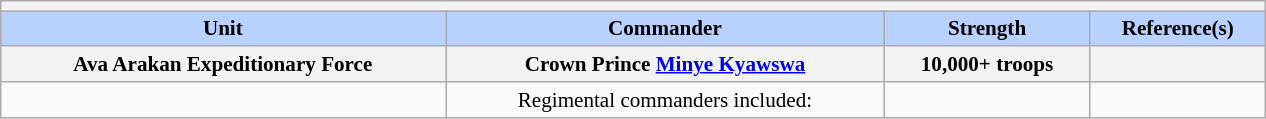<table class="wikitable collapsible" style="min-width:60em; margin:0.3em auto; font-size:88%;">
<tr>
<th colspan=5></th>
</tr>
<tr>
<th style="background-color:#B9D1FF">Unit</th>
<th style="background-color:#B9D1FF">Commander</th>
<th style="background-color:#B9D1FF">Strength</th>
<th style="background-color:#B9D1FF">Reference(s)</th>
</tr>
<tr>
<th colspan="1">Ava Arakan Expeditionary Force</th>
<th colspan="1">Crown Prince <a href='#'>Minye Kyawswa</a></th>
<th colspan="1">10,000+ troops</th>
<th colspan="1"></th>
</tr>
<tr>
<td align="center"></td>
<td align="center">Regimental commanders included: </td>
<td align="center"></td>
<td align="center"></td>
</tr>
</table>
